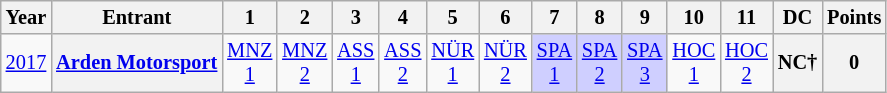<table class="wikitable" style="text-align:center; font-size:85%">
<tr>
<th>Year</th>
<th>Entrant</th>
<th>1</th>
<th>2</th>
<th>3</th>
<th>4</th>
<th>5</th>
<th>6</th>
<th>7</th>
<th>8</th>
<th>9</th>
<th>10</th>
<th>11</th>
<th>DC</th>
<th>Points</th>
</tr>
<tr>
<td><a href='#'>2017</a></td>
<th nowrap><a href='#'>Arden Motorsport</a></th>
<td style="background:#;"><a href='#'>MNZ<br>1</a><br></td>
<td style="background:#;"><a href='#'>MNZ<br>2</a><br></td>
<td style="background:#;"><a href='#'>ASS<br>1</a><br></td>
<td style="background:#;"><a href='#'>ASS<br>2</a><br></td>
<td style="background:#;"><a href='#'>NÜR<br>1</a><br></td>
<td style="background:#;"><a href='#'>NÜR<br>2</a><br></td>
<td style="background:#cfcfff;"><a href='#'>SPA<br>1</a><br></td>
<td style="background:#cfcfff;"><a href='#'>SPA<br>2</a><br></td>
<td style="background:#cfcfff;"><a href='#'>SPA<br>3</a><br></td>
<td style="background:#;"><a href='#'>HOC<br>1</a><br></td>
<td style="background:#;"><a href='#'>HOC<br>2</a><br></td>
<th>NC†</th>
<th>0</th>
</tr>
</table>
